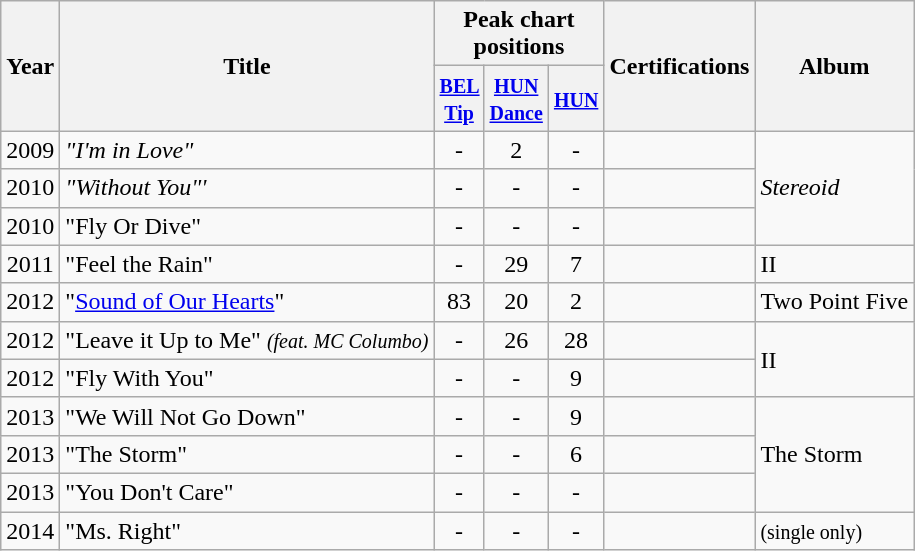<table class="wikitable">
<tr>
<th align="center" rowspan="2">Year</th>
<th align="center" rowspan="2">Title</th>
<th align="center" colspan="3">Peak chart positions</th>
<th align="center" rowspan="2">Certifications</th>
<th align="center" rowspan="2">Album</th>
</tr>
<tr>
<th width="25"><small><a href='#'>BEL Tip</a><br></small></th>
<th width="25"><small><a href='#'>HUN Dance</a><br></small></th>
<th width="25"><small><a href='#'>HUN</a><br></small></th>
</tr>
<tr>
<td align="center" rowspan="1">2009</td>
<td align="left"><em>"I'm in Love"</em></td>
<td align="center">-</td>
<td align="center">2</td>
<td align="center">-</td>
<td></td>
<td rowspan="3"><em>Stereoid</em></td>
</tr>
<tr>
<td align="center" rowspan="1">2010</td>
<td align="left"><em>"Without You"'</td>
<td align="center">-</td>
<td align="center">-</td>
<td align="center">-</td>
<td></td>
</tr>
<tr>
<td align="center" rowspan="1">2010</td>
<td align="left"></em>"Fly Or Dive"<em></td>
<td align="center">-</td>
<td align="center">-</td>
<td align="center">-</td>
<td></td>
</tr>
<tr>
<td align="center" rowspan="1">2011</td>
<td align="left"></em>"Feel the Rain"<em></td>
<td align="center">-</td>
<td align="center">29</td>
<td align="center">7</td>
<td></td>
<td rowspan="1"></em>II<em></td>
</tr>
<tr>
<td align="center" rowspan="1">2012</td>
<td align="left"></em>"<a href='#'>Sound of Our Hearts</a>"<em></td>
<td align="center">83</td>
<td align="center">20</td>
<td align="center">2</td>
<td></td>
<td rowspan="1"></em>Two Point Five<em></td>
</tr>
<tr>
<td align="center" rowspan="1">2012</td>
<td align="left"></em>"Leave it Up to Me"<em> <small>(feat. MC Columbo)</small></td>
<td align="center">-</td>
<td align="center">26</td>
<td align="center">28</td>
<td></td>
<td rowspan="2"></em>II<em></td>
</tr>
<tr>
<td align="center" rowspan="1">2012</td>
<td align="left"></em>"Fly With You"<em></td>
<td align="center">-</td>
<td align="center">-</td>
<td align="center">9</td>
<td></td>
</tr>
<tr>
<td align="center" rowspan="1">2013</td>
<td align="left"></em>"We Will Not Go Down"<em></td>
<td align="center">-</td>
<td align="center">-</td>
<td align="center">9</td>
<td></td>
<td rowspan="3"></em>The Storm<em></td>
</tr>
<tr>
<td align="center" rowspan="1">2013</td>
<td align="left"></em>"The Storm"<em></td>
<td align="center">-</td>
<td align="center">-</td>
<td align="center">6</td>
<td></td>
</tr>
<tr>
<td align="center" rowspan="1">2013</td>
<td align="left"></em>"You Don't Care"<em></td>
<td align="center">-</td>
<td align="center">-</td>
<td align="center">-</td>
<td></td>
</tr>
<tr>
<td align="center" rowspan="2">2014</td>
<td align="left"></em>"Ms. Right"<em></td>
<td align="center">-</td>
<td align="center">-</td>
<td align="center">-</td>
<td></td>
<td rowspan="1"><small>(single only)</small></td>
</tr>
</table>
